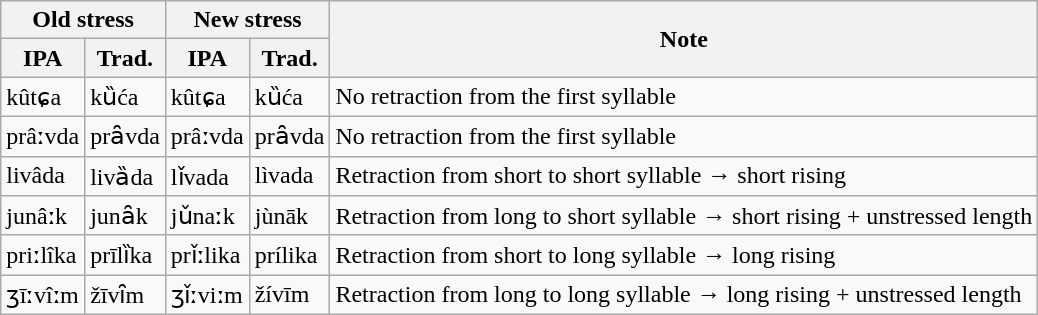<table class=wikitable>
<tr>
<th colspan=2>Old stress</th>
<th colspan=2>New stress</th>
<th rowspan=2>Note</th>
</tr>
<tr>
<th>IPA</th>
<th>Trad.</th>
<th>IPA</th>
<th>Trad.</th>
</tr>
<tr>
<td>kûtɕa</td>
<td>kȕća</td>
<td>kûtɕa</td>
<td>kȕća</td>
<td>No retraction from the first syllable</td>
</tr>
<tr>
<td>prâːvda</td>
<td>prȃvda</td>
<td>prâːvda</td>
<td>prȃvda</td>
<td>No retraction from the first syllable</td>
</tr>
<tr>
<td>livâda</td>
<td>livȁda</td>
<td>lǐvada</td>
<td>lìvada</td>
<td>Retraction from short to short syllable → short rising</td>
</tr>
<tr>
<td>junâːk</td>
<td>junȃk</td>
<td>jǔnaːk</td>
<td>jùnāk</td>
<td>Retraction from long to short syllable → short rising + unstressed length</td>
</tr>
<tr>
<td>priːlîka</td>
<td>prīlȉka</td>
<td>prǐːlika</td>
<td>prílika</td>
<td>Retraction from short to long syllable → long rising</td>
</tr>
<tr>
<td>ʒīːvîːm</td>
<td>žīvȋm</td>
<td>ʒǐːviːm</td>
<td>žívīm</td>
<td>Retraction from long to long syllable → long rising + unstressed length</td>
</tr>
</table>
